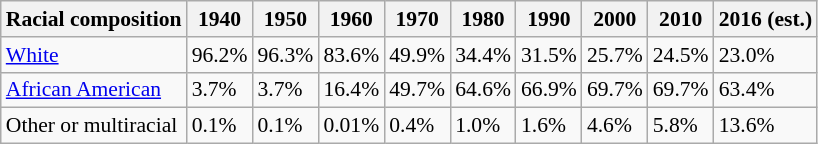<table class="wikitable sortable collapsible" style="font-size: 90%;">
<tr>
<th>Racial composition</th>
<th>1940</th>
<th>1950</th>
<th>1960</th>
<th>1970</th>
<th>1980</th>
<th>1990</th>
<th>2000</th>
<th>2010</th>
<th>2016 (est.)</th>
</tr>
<tr>
<td><a href='#'>White</a></td>
<td>96.2%</td>
<td>96.3%</td>
<td>83.6%</td>
<td>49.9%</td>
<td>34.4%</td>
<td>31.5%</td>
<td>25.7%</td>
<td>24.5%</td>
<td>23.0%</td>
</tr>
<tr>
<td><a href='#'>African American</a></td>
<td>3.7%</td>
<td>3.7%</td>
<td>16.4%</td>
<td>49.7%</td>
<td>64.6%</td>
<td>66.9%</td>
<td>69.7%</td>
<td>69.7%</td>
<td>63.4%</td>
</tr>
<tr>
<td>Other or multiracial</td>
<td>0.1%</td>
<td>0.1%</td>
<td>0.01%</td>
<td>0.4%</td>
<td>1.0%</td>
<td>1.6%</td>
<td>4.6%</td>
<td>5.8%</td>
<td>13.6%</td>
</tr>
</table>
